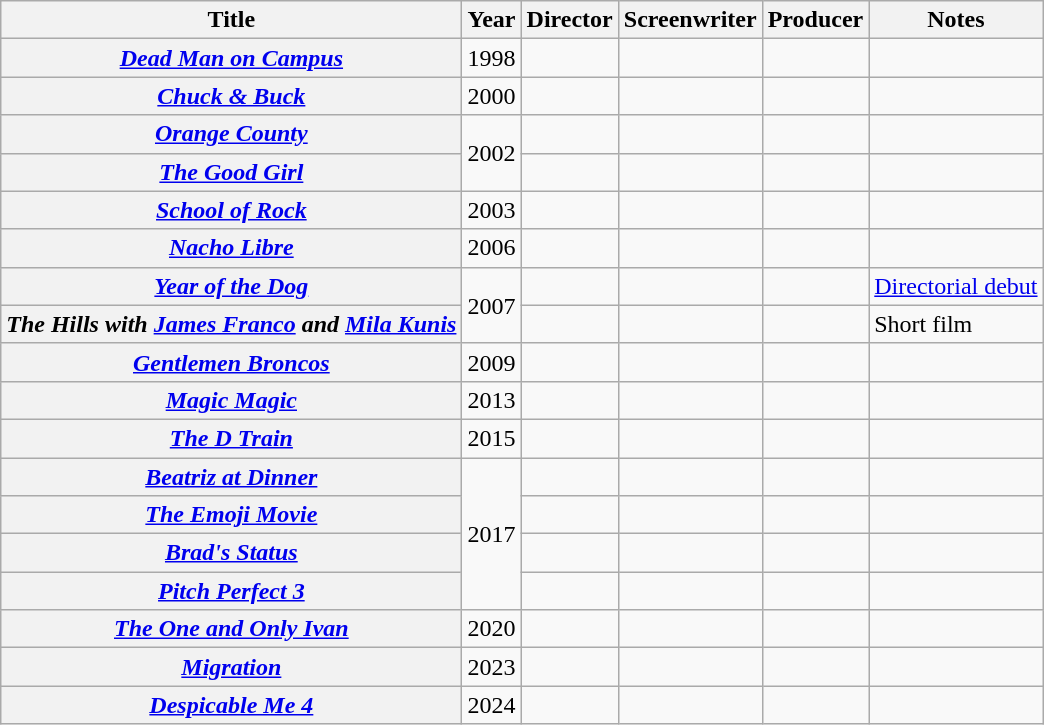<table class="wikitable plainrowheaders">
<tr>
<th>Title</th>
<th>Year</th>
<th>Director</th>
<th>Screenwriter</th>
<th>Producer</th>
<th>Notes</th>
</tr>
<tr>
<th scope="row"><em><a href='#'>Dead Man on Campus</a></em></th>
<td>1998</td>
<td></td>
<td></td>
<td></td>
<td></td>
</tr>
<tr>
<th scope="row"><em><a href='#'>Chuck & Buck</a></em></th>
<td>2000</td>
<td></td>
<td></td>
<td></td>
<td></td>
</tr>
<tr>
<th scope="row"><em><a href='#'>Orange County</a></em></th>
<td rowspan="2">2002</td>
<td></td>
<td></td>
<td></td>
<td></td>
</tr>
<tr>
<th scope="row"><em><a href='#'>The Good Girl</a></em></th>
<td></td>
<td></td>
<td></td>
<td></td>
</tr>
<tr>
<th scope="row"><em><a href='#'>School of Rock</a></em></th>
<td>2003</td>
<td></td>
<td></td>
<td></td>
<td></td>
</tr>
<tr>
<th scope="row"><em><a href='#'>Nacho Libre</a></em></th>
<td>2006</td>
<td></td>
<td></td>
<td></td>
<td></td>
</tr>
<tr>
<th scope="row"><em><a href='#'>Year of the Dog</a></em></th>
<td rowspan="2">2007</td>
<td></td>
<td></td>
<td></td>
<td><a href='#'>Directorial debut</a></td>
</tr>
<tr>
<th scope="row"><em>The Hills with <a href='#'>James Franco</a> and <a href='#'>Mila Kunis</a></em></th>
<td></td>
<td></td>
<td></td>
<td>Short film</td>
</tr>
<tr>
<th scope="row"><em><a href='#'>Gentlemen Broncos</a></em></th>
<td>2009</td>
<td></td>
<td></td>
<td></td>
<td></td>
</tr>
<tr>
<th scope="row"><em><a href='#'>Magic Magic</a></em></th>
<td>2013</td>
<td></td>
<td></td>
<td></td>
<td></td>
</tr>
<tr>
<th scope="row"><em><a href='#'>The D Train</a></em></th>
<td>2015</td>
<td></td>
<td></td>
<td></td>
<td></td>
</tr>
<tr>
<th scope="row"><em><a href='#'>Beatriz at Dinner</a></em></th>
<td rowspan="4">2017</td>
<td></td>
<td></td>
<td></td>
<td></td>
</tr>
<tr>
<th scope="row"><em><a href='#'>The Emoji Movie</a></em></th>
<td></td>
<td></td>
<td></td>
<td></td>
</tr>
<tr>
<th scope="row"><em><a href='#'>Brad's Status</a></em></th>
<td></td>
<td></td>
<td></td>
<td></td>
</tr>
<tr>
<th scope="row"><em><a href='#'>Pitch Perfect 3</a></em></th>
<td></td>
<td></td>
<td></td>
<td></td>
</tr>
<tr>
<th scope="row"><em><a href='#'>The One and Only Ivan</a></em></th>
<td>2020</td>
<td></td>
<td></td>
<td></td>
<td></td>
</tr>
<tr>
<th scope="row"><em><a href='#'>Migration</a></em></th>
<td>2023</td>
<td></td>
<td></td>
<td></td>
<td></td>
</tr>
<tr>
<th scope="row"><em><a href='#'>Despicable Me 4</a></em></th>
<td>2024</td>
<td></td>
<td></td>
<td></td>
<td></td>
</tr>
</table>
